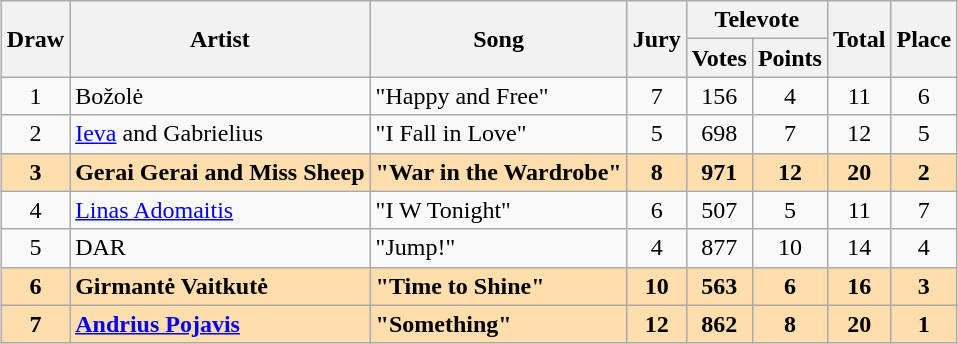<table class="sortable wikitable" style="margin: 1em auto 1em auto; text-align:center;">
<tr>
<th rowspan="2">Draw</th>
<th rowspan="2">Artist</th>
<th rowspan="2">Song</th>
<th rowspan="2">Jury</th>
<th colspan="2">Televote</th>
<th rowspan="2">Total</th>
<th rowspan="2">Place</th>
</tr>
<tr>
<th>Votes</th>
<th>Points</th>
</tr>
<tr>
<td>1</td>
<td align="left">Božolė</td>
<td align="left">"Happy and Free"</td>
<td>7</td>
<td>156</td>
<td>4</td>
<td>11</td>
<td>6</td>
</tr>
<tr>
<td>2</td>
<td align="left"><a href='#'>Ieva</a> and Gabrielius</td>
<td align="left">"I Fall in Love"</td>
<td>5</td>
<td>698</td>
<td>7</td>
<td>12</td>
<td>5</td>
</tr>
<tr style="font-weight:bold; background:navajowhite;">
<td>3</td>
<td align="left">Gerai Gerai and Miss Sheep</td>
<td align="left">"War in the Wardrobe"</td>
<td>8</td>
<td>971</td>
<td>12</td>
<td>20</td>
<td>2</td>
</tr>
<tr>
<td>4</td>
<td align="left"><a href='#'>Linas Adomaitis</a></td>
<td align="left">"I W Tonight"</td>
<td>6</td>
<td>507</td>
<td>5</td>
<td>11</td>
<td>7</td>
</tr>
<tr>
<td>5</td>
<td align="left">DAR</td>
<td align="left">"Jump!"</td>
<td>4</td>
<td>877</td>
<td>10</td>
<td>14</td>
<td>4</td>
</tr>
<tr style="font-weight:bold; background:navajowhite;">
<td>6</td>
<td align="left">Girmantė Vaitkutė</td>
<td align="left">"Time to Shine"</td>
<td>10</td>
<td>563</td>
<td>6</td>
<td>16</td>
<td>3</td>
</tr>
<tr style="font-weight:bold; background:navajowhite;">
<td>7</td>
<td align="left"><a href='#'>Andrius Pojavis</a></td>
<td align="left">"Something"</td>
<td>12</td>
<td>862</td>
<td>8</td>
<td>20</td>
<td>1</td>
</tr>
</table>
